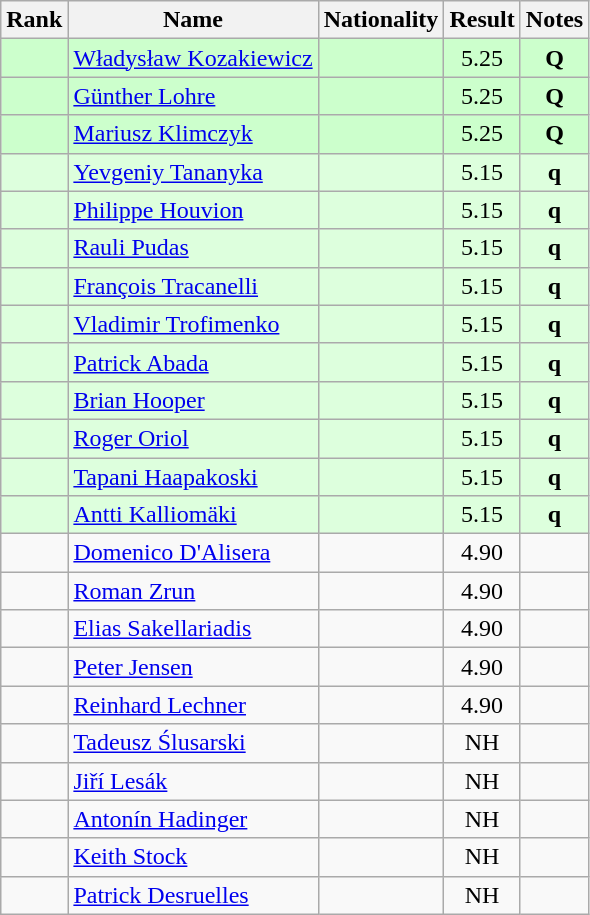<table class="wikitable sortable" style="text-align:center">
<tr>
<th>Rank</th>
<th>Name</th>
<th>Nationality</th>
<th>Result</th>
<th>Notes</th>
</tr>
<tr bgcolor=ccffcc>
<td></td>
<td align=left><a href='#'>Władysław Kozakiewicz</a></td>
<td align=left></td>
<td>5.25</td>
<td><strong>Q</strong></td>
</tr>
<tr bgcolor=ccffcc>
<td></td>
<td align=left><a href='#'>Günther Lohre</a></td>
<td align=left></td>
<td>5.25</td>
<td><strong>Q</strong></td>
</tr>
<tr bgcolor=ccffcc>
<td></td>
<td align=left><a href='#'>Mariusz Klimczyk</a></td>
<td align=left></td>
<td>5.25</td>
<td><strong>Q</strong></td>
</tr>
<tr bgcolor=ddffdd>
<td></td>
<td align=left><a href='#'>Yevgeniy Tananyka</a></td>
<td align=left></td>
<td>5.15</td>
<td><strong>q</strong></td>
</tr>
<tr bgcolor=ddffdd>
<td></td>
<td align=left><a href='#'>Philippe Houvion</a></td>
<td align=left></td>
<td>5.15</td>
<td><strong>q</strong></td>
</tr>
<tr bgcolor=ddffdd>
<td></td>
<td align=left><a href='#'>Rauli Pudas</a></td>
<td align=left></td>
<td>5.15</td>
<td><strong>q</strong></td>
</tr>
<tr bgcolor=ddffdd>
<td></td>
<td align=left><a href='#'>François Tracanelli</a></td>
<td align=left></td>
<td>5.15</td>
<td><strong>q</strong></td>
</tr>
<tr bgcolor=ddffdd>
<td></td>
<td align=left><a href='#'>Vladimir Trofimenko</a></td>
<td align=left></td>
<td>5.15</td>
<td><strong>q</strong></td>
</tr>
<tr bgcolor=ddffdd>
<td></td>
<td align=left><a href='#'>Patrick Abada</a></td>
<td align=left></td>
<td>5.15</td>
<td><strong>q</strong></td>
</tr>
<tr bgcolor=ddffdd>
<td></td>
<td align=left><a href='#'>Brian Hooper</a></td>
<td align=left></td>
<td>5.15</td>
<td><strong>q</strong></td>
</tr>
<tr bgcolor=ddffdd>
<td></td>
<td align=left><a href='#'>Roger Oriol</a></td>
<td align=left></td>
<td>5.15</td>
<td><strong>q</strong></td>
</tr>
<tr bgcolor=ddffdd>
<td></td>
<td align=left><a href='#'>Tapani Haapakoski</a></td>
<td align=left></td>
<td>5.15</td>
<td><strong>q</strong></td>
</tr>
<tr bgcolor=ddffdd>
<td></td>
<td align=left><a href='#'>Antti Kalliomäki</a></td>
<td align=left></td>
<td>5.15</td>
<td><strong>q</strong></td>
</tr>
<tr>
<td></td>
<td align=left><a href='#'>Domenico D'Alisera</a></td>
<td align=left></td>
<td>4.90</td>
<td></td>
</tr>
<tr>
<td></td>
<td align=left><a href='#'>Roman Zrun</a></td>
<td align=left></td>
<td>4.90</td>
<td></td>
</tr>
<tr>
<td></td>
<td align=left><a href='#'>Elias Sakellariadis</a></td>
<td align=left></td>
<td>4.90</td>
<td></td>
</tr>
<tr>
<td></td>
<td align=left><a href='#'>Peter Jensen</a></td>
<td align=left></td>
<td>4.90</td>
<td></td>
</tr>
<tr>
<td></td>
<td align=left><a href='#'>Reinhard Lechner</a></td>
<td align=left></td>
<td>4.90</td>
<td></td>
</tr>
<tr>
<td></td>
<td align=left><a href='#'>Tadeusz Ślusarski</a></td>
<td align=left></td>
<td>NH</td>
<td></td>
</tr>
<tr>
<td></td>
<td align=left><a href='#'>Jiří Lesák</a></td>
<td align=left></td>
<td>NH</td>
<td></td>
</tr>
<tr>
<td></td>
<td align=left><a href='#'>Antonín Hadinger</a></td>
<td align=left></td>
<td>NH</td>
<td></td>
</tr>
<tr>
<td></td>
<td align=left><a href='#'>Keith Stock</a></td>
<td align=left></td>
<td>NH</td>
<td></td>
</tr>
<tr>
<td></td>
<td align=left><a href='#'>Patrick Desruelles</a></td>
<td align=left></td>
<td>NH</td>
<td></td>
</tr>
</table>
